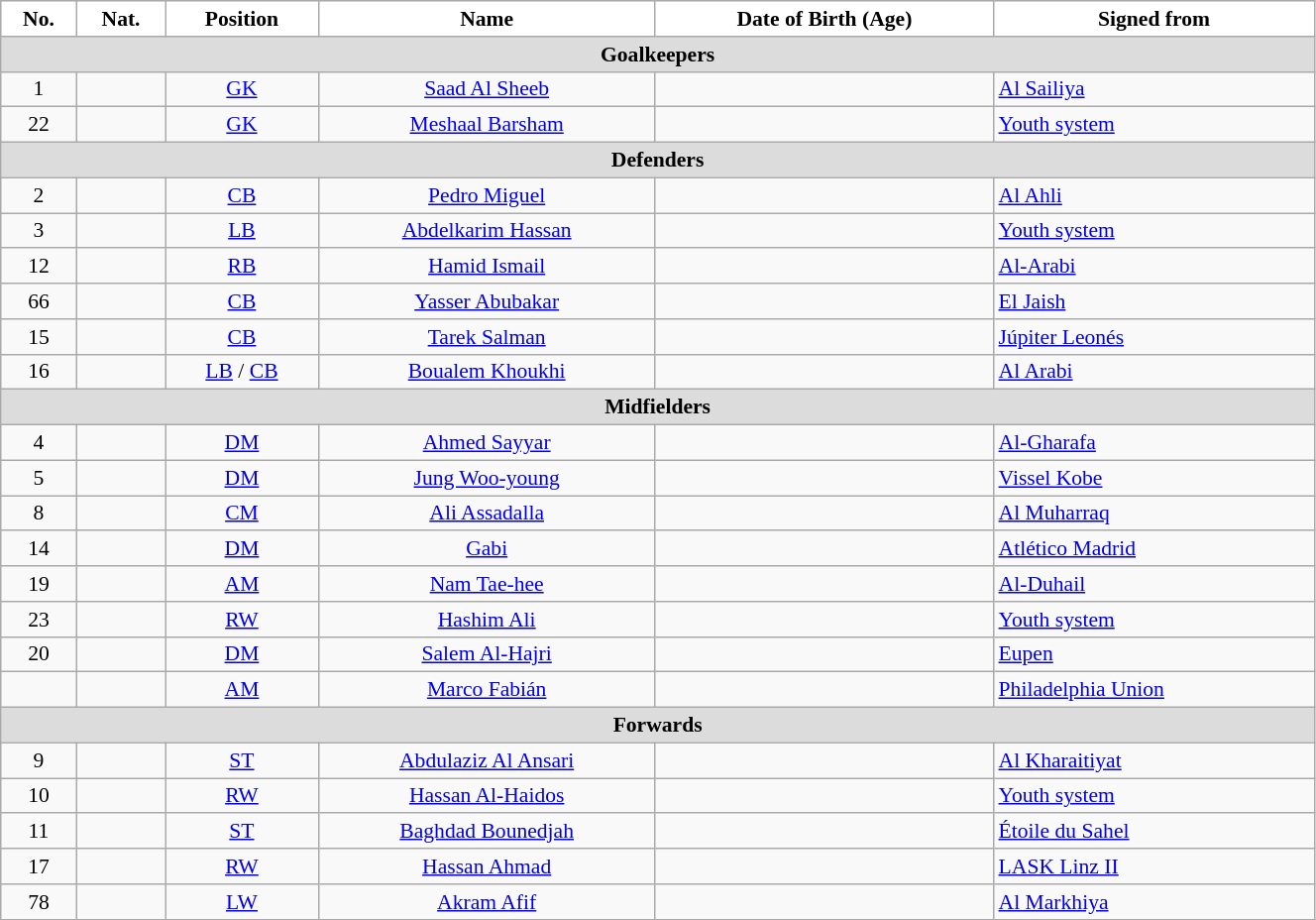<table class="wikitable" style="text-align:center; font-size:90%; width:70%">
<tr>
<th style="background:white; color:black; text-align:center;">No.</th>
<th style="background:white; color:black; text-align:center;">Nat.</th>
<th style="background:white; color:black; text-align:center;">Position</th>
<th style="background:white; color:black; text-align:center;">Name</th>
<th style="background:white; color:black; text-align:center;">Date of Birth (Age)</th>
<th style="background:white; color:black; text-align:center;">Signed from</th>
</tr>
<tr>
<th colspan=10 style="background:#DCDCDC; text-align:center;">Goalkeepers</th>
</tr>
<tr>
<td>1</td>
<td></td>
<td><a href='#'>GK</a></td>
<td><a href='#'>Saad Al Sheeb</a></td>
<td></td>
<td style="text-align:left"> <a href='#'>Al Sailiya</a></td>
</tr>
<tr>
<td>22</td>
<td></td>
<td><a href='#'>GK</a></td>
<td><a href='#'>Meshaal Barsham</a></td>
<td></td>
<td style="text-align:left"> <a href='#'>Youth system</a></td>
</tr>
<tr>
<th colspan=10 style="background:#DCDCDC; text-align:center;">Defenders</th>
</tr>
<tr>
<td>2</td>
<td></td>
<td><a href='#'>CB</a></td>
<td><a href='#'>Pedro Miguel</a></td>
<td></td>
<td style="text-align:left"> <a href='#'>Al Ahli</a></td>
</tr>
<tr>
<td>3</td>
<td></td>
<td><a href='#'>LB</a></td>
<td><a href='#'>Abdelkarim Hassan</a></td>
<td></td>
<td style="text-align:left"> <a href='#'>Youth system</a></td>
</tr>
<tr>
<td>12</td>
<td></td>
<td><a href='#'>RB</a></td>
<td><a href='#'>Hamid Ismail</a></td>
<td></td>
<td style="text-align:left"> <a href='#'>Al-Arabi</a></td>
</tr>
<tr>
<td>66</td>
<td></td>
<td><a href='#'>CB</a></td>
<td><a href='#'>Yasser Abubakar</a></td>
<td></td>
<td style="text-align:left"> <a href='#'>El Jaish</a></td>
</tr>
<tr>
<td>15</td>
<td></td>
<td><a href='#'>CB</a></td>
<td><a href='#'>Tarek Salman</a></td>
<td></td>
<td style="text-align:left"> <a href='#'>Júpiter Leonés</a></td>
</tr>
<tr>
<td>16</td>
<td></td>
<td><a href='#'>LB</a> / <a href='#'>CB</a></td>
<td><a href='#'>Boualem Khoukhi</a></td>
<td></td>
<td style="text-align:left"> <a href='#'>Al Arabi</a></td>
</tr>
<tr>
<th colspan=10 style="background:#DCDCDC; text-align:center;">Midfielders</th>
</tr>
<tr>
<td>4</td>
<td></td>
<td><a href='#'>DM</a></td>
<td><a href='#'>Ahmed Sayyar</a></td>
<td></td>
<td style="text-align:left"> <a href='#'>Al-Gharafa</a></td>
</tr>
<tr>
<td>5</td>
<td></td>
<td><a href='#'>DM</a></td>
<td><a href='#'>Jung Woo-young</a></td>
<td></td>
<td style="text-align:left"> <a href='#'>Vissel Kobe</a></td>
</tr>
<tr>
<td>8</td>
<td></td>
<td><a href='#'>CM</a></td>
<td><a href='#'>Ali Assadalla</a></td>
<td></td>
<td style="text-align:left"> <a href='#'>Al Muharraq</a></td>
</tr>
<tr>
<td>14</td>
<td></td>
<td><a href='#'>DM</a></td>
<td><a href='#'>Gabi</a></td>
<td></td>
<td style="text-align:left"> <a href='#'>Atlético Madrid</a></td>
</tr>
<tr>
<td>19</td>
<td></td>
<td><a href='#'>AM</a></td>
<td><a href='#'>Nam Tae-hee</a></td>
<td></td>
<td style="text-align:left"> <a href='#'>Al-Duhail</a></td>
</tr>
<tr>
<td>23</td>
<td></td>
<td><a href='#'>RW</a></td>
<td><a href='#'>Hashim Ali</a></td>
<td></td>
<td style="text-align:left"> <a href='#'>Youth system</a></td>
</tr>
<tr>
<td>20</td>
<td></td>
<td><a href='#'>DM</a></td>
<td><a href='#'>Salem Al-Hajri</a></td>
<td></td>
<td style="text-align:left"> <a href='#'>Eupen</a></td>
</tr>
<tr>
<td></td>
<td></td>
<td><a href='#'>AM</a></td>
<td><a href='#'>Marco Fabián</a></td>
<td></td>
<td style="text-align:left"> <a href='#'>Philadelphia Union</a></td>
</tr>
<tr>
<th colspan=10 style="background:#DCDCDC; text-align:center;">Forwards</th>
</tr>
<tr>
<td>9</td>
<td></td>
<td><a href='#'>ST</a></td>
<td><a href='#'>Abdulaziz Al Ansari</a></td>
<td></td>
<td style="text-align:left"> <a href='#'>Al Kharaitiyat</a></td>
</tr>
<tr>
<td>10</td>
<td></td>
<td><a href='#'>RW</a></td>
<td><a href='#'>Hassan Al-Haidos</a></td>
<td></td>
<td style="text-align:left"> <a href='#'>Youth system</a></td>
</tr>
<tr>
<td>11</td>
<td></td>
<td><a href='#'>ST</a></td>
<td><a href='#'>Baghdad Bounedjah</a></td>
<td></td>
<td style="text-align:left"> <a href='#'>Étoile du Sahel</a></td>
</tr>
<tr>
<td>17</td>
<td></td>
<td><a href='#'>RW</a></td>
<td><a href='#'>Hassan Ahmad</a></td>
<td></td>
<td style="text-align:left"> <a href='#'>LASK Linz II</a></td>
</tr>
<tr>
<td>78</td>
<td></td>
<td><a href='#'>LW</a></td>
<td><a href='#'>Akram Afif</a></td>
<td></td>
<td style="text-align:left"> <a href='#'>Al Markhiya</a></td>
</tr>
<tr>
</tr>
</table>
